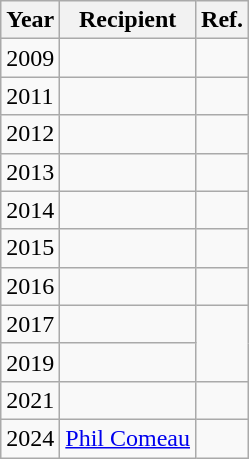<table class="wikitable sortable mw-collapsible">
<tr>
<th>Year</th>
<th>Recipient</th>
<th>Ref.</th>
</tr>
<tr>
<td>2009</td>
<td></td>
<td></td>
</tr>
<tr>
<td>2011</td>
<td></td>
<td></td>
</tr>
<tr>
<td>2012</td>
<td></td>
<td></td>
</tr>
<tr>
<td>2013</td>
<td></td>
<td></td>
</tr>
<tr>
<td>2014</td>
<td></td>
<td></td>
</tr>
<tr>
<td>2015</td>
<td></td>
<td></td>
</tr>
<tr>
<td>2016</td>
<td></td>
<td></td>
</tr>
<tr>
<td>2017</td>
<td></td>
</tr>
<tr>
<td>2019</td>
<td></td>
</tr>
<tr>
<td>2021</td>
<td></td>
<td></td>
</tr>
<tr>
<td>2024</td>
<td><a href='#'>Phil Comeau</a></td>
<td></td>
</tr>
</table>
